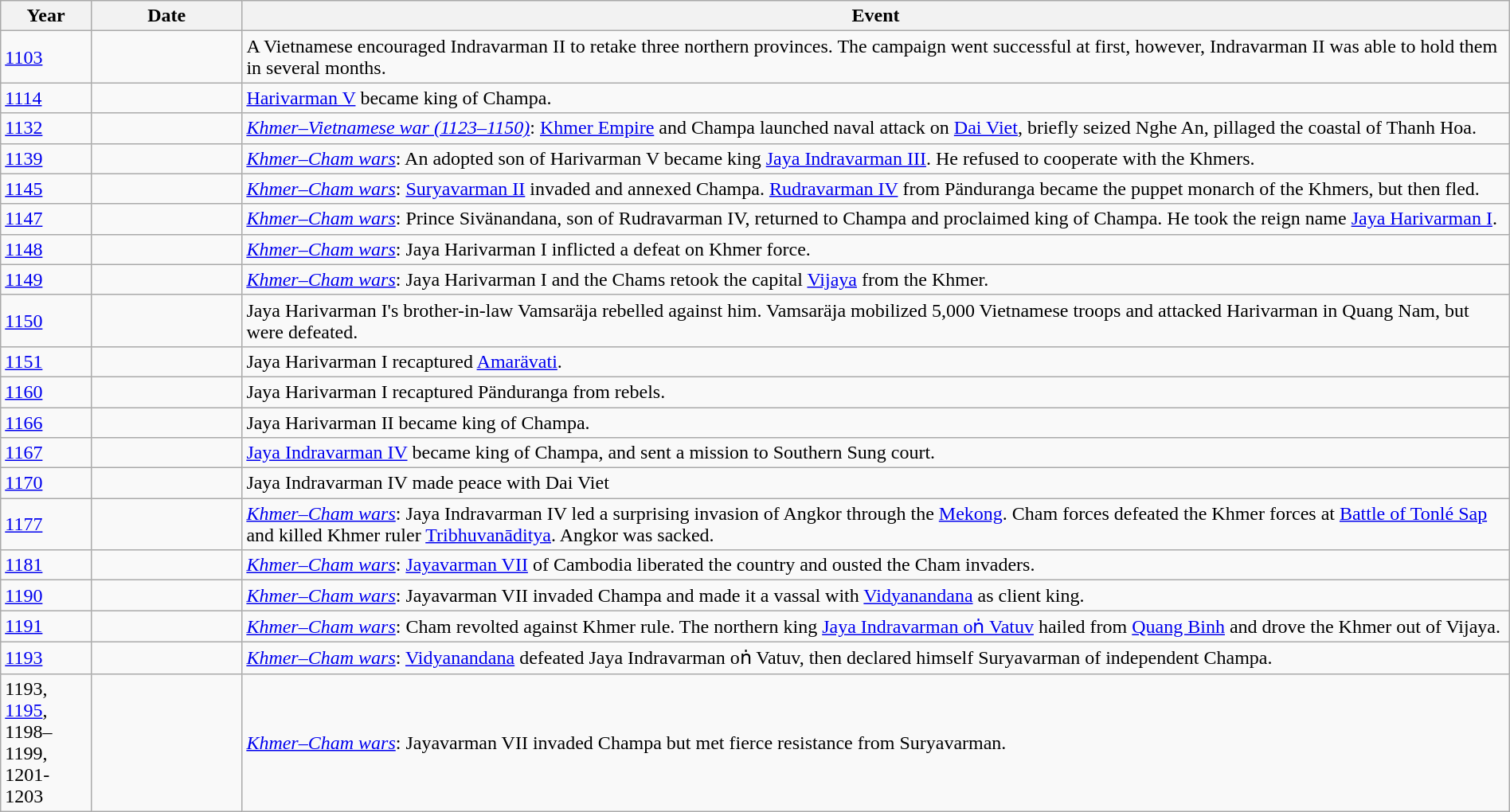<table class="wikitable" width="100%">
<tr>
<th style="width:6%">Year</th>
<th style="width:10%">Date</th>
<th>Event</th>
</tr>
<tr>
<td><a href='#'>1103</a></td>
<td></td>
<td>A Vietnamese encouraged Indravarman II to retake three northern provinces. The campaign went successful at first, however, Indravarman II was able to hold them in several months.</td>
</tr>
<tr>
<td><a href='#'>1114</a></td>
<td></td>
<td><a href='#'>Harivarman V</a> became king of Champa.</td>
</tr>
<tr>
<td><a href='#'>1132</a></td>
<td></td>
<td><em><a href='#'>Khmer–Vietnamese war (1123–1150)</a></em>: <a href='#'>Khmer Empire</a> and Champa launched naval attack on <a href='#'>Dai Viet</a>, briefly seized Nghe An, pillaged the coastal of Thanh Hoa.</td>
</tr>
<tr>
<td><a href='#'>1139</a></td>
<td></td>
<td><em><a href='#'>Khmer–Cham wars</a></em>: An adopted son of Harivarman V became king <a href='#'>Jaya Indravarman III</a>. He refused to cooperate with the Khmers.</td>
</tr>
<tr>
<td><a href='#'>1145</a></td>
<td></td>
<td><em><a href='#'>Khmer–Cham wars</a></em>: <a href='#'>Suryavarman II</a> invaded and annexed Champa. <a href='#'>Rudravarman IV</a> from Pänduranga became the puppet monarch of the Khmers, but then fled.</td>
</tr>
<tr>
<td><a href='#'>1147</a></td>
<td></td>
<td><em><a href='#'>Khmer–Cham wars</a></em>: Prince Sivänandana, son of Rudravarman IV, returned to Champa and proclaimed king of Champa. He took the reign name <a href='#'>Jaya Harivarman I</a>.</td>
</tr>
<tr>
<td><a href='#'>1148</a></td>
<td></td>
<td><em><a href='#'>Khmer–Cham wars</a></em>: Jaya Harivarman I inflicted a defeat on Khmer force.</td>
</tr>
<tr>
<td><a href='#'>1149</a></td>
<td></td>
<td><em><a href='#'>Khmer–Cham wars</a></em>: Jaya Harivarman I and the Chams retook the capital <a href='#'>Vijaya</a> from the Khmer.</td>
</tr>
<tr>
<td><a href='#'>1150</a></td>
<td></td>
<td>Jaya Harivarman I's brother-in-law Vamsaräja rebelled against him. Vamsaräja mobilized 5,000 Vietnamese troops and attacked Harivarman in Quang Nam, but were defeated.</td>
</tr>
<tr>
<td><a href='#'>1151</a></td>
<td></td>
<td>Jaya Harivarman I recaptured <a href='#'>Amarävati</a>.</td>
</tr>
<tr>
<td><a href='#'>1160</a></td>
<td></td>
<td>Jaya Harivarman I recaptured Pänduranga from rebels.</td>
</tr>
<tr>
<td><a href='#'>1166</a></td>
<td></td>
<td>Jaya Harivarman II became king of Champa.</td>
</tr>
<tr>
<td><a href='#'>1167</a></td>
<td></td>
<td><a href='#'>Jaya Indravarman IV</a> became king of Champa, and sent a mission to Southern Sung court.</td>
</tr>
<tr>
<td><a href='#'>1170</a></td>
<td></td>
<td>Jaya Indravarman IV made peace with Dai Viet</td>
</tr>
<tr>
<td><a href='#'>1177</a></td>
<td></td>
<td><em><a href='#'>Khmer–Cham wars</a></em>: Jaya Indravarman IV led a surprising invasion of Angkor through the <a href='#'>Mekong</a>. Cham forces defeated the Khmer forces at <a href='#'>Battle of Tonlé Sap</a> and killed Khmer ruler <a href='#'>Tribhuvanāditya</a>. Angkor was sacked.</td>
</tr>
<tr>
<td><a href='#'>1181</a></td>
<td></td>
<td><em><a href='#'>Khmer–Cham wars</a></em>: <a href='#'>Jayavarman VII</a> of Cambodia liberated the country and ousted the Cham invaders.</td>
</tr>
<tr>
<td><a href='#'>1190</a></td>
<td></td>
<td><em><a href='#'>Khmer–Cham wars</a></em>: Jayavarman VII invaded Champa and made it a vassal with <a href='#'>Vidyanandana</a> as client king.</td>
</tr>
<tr>
<td><a href='#'>1191</a></td>
<td></td>
<td><em><a href='#'>Khmer–Cham wars</a></em>: Cham revolted against Khmer rule. The northern king <a href='#'>Jaya Indravarman oṅ Vatuv</a> hailed from <a href='#'>Quang Binh</a> and drove the Khmer out of Vijaya.</td>
</tr>
<tr>
<td><a href='#'>1193</a></td>
<td></td>
<td><em><a href='#'>Khmer–Cham wars</a></em>: <a href='#'>Vidyanandana</a> defeated Jaya Indravarman oṅ Vatuv, then declared himself Suryavarman of independent Champa.</td>
</tr>
<tr>
<td>1193, <a href='#'>1195</a>, 1198–1199, 1201-1203</td>
<td></td>
<td><em><a href='#'>Khmer–Cham wars</a></em>: Jayavarman VII invaded Champa but met fierce resistance from Suryavarman.</td>
</tr>
</table>
